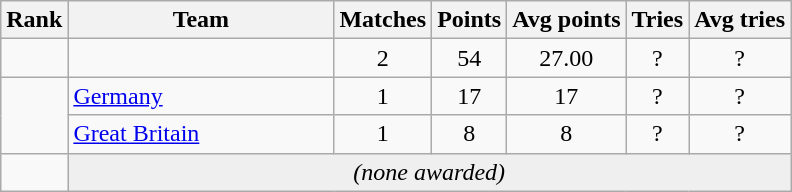<table class="wikitable sortable" style="text-align:center">
<tr>
<th data-sort-type="number">Rank</th>
<th style="width:170px;">Team</th>
<th>Matches</th>
<th>Points</th>
<th>Avg points</th>
<th>Tries</th>
<th>Avg tries</th>
</tr>
<tr>
<td></td>
<td align=left></td>
<td>2</td>
<td>54</td>
<td>27.00</td>
<td>?</td>
<td>?</td>
</tr>
<tr>
<td rowspan=2></td>
<td align=left> <a href='#'>Germany</a></td>
<td>1</td>
<td>17</td>
<td>17</td>
<td>?</td>
<td>?</td>
</tr>
<tr>
<td align=left> <a href='#'>Great Britain</a></td>
<td>1</td>
<td>8</td>
<td>8</td>
<td>?</td>
<td>?</td>
</tr>
<tr>
<td></td>
<td colspan=6 style=background:#efefef align=center><em>(none awarded)</em></td>
</tr>
</table>
